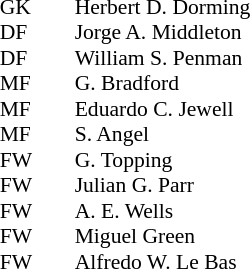<table cellspacing="0" cellpadding="0" style="font-size:90%; margin:0.2em auto;">
<tr>
<th width="25"></th>
<th width="25"></th>
</tr>
<tr>
<td>GK</td>
<td></td>
<td> Herbert D. Dorming</td>
</tr>
<tr>
<td>DF</td>
<td></td>
<td> Jorge A. Middleton</td>
</tr>
<tr>
<td>DF</td>
<td></td>
<td> William S. Penman</td>
</tr>
<tr>
<td>MF</td>
<td></td>
<td> G. Bradford</td>
</tr>
<tr>
<td>MF</td>
<td></td>
<td> Eduardo C. Jewell</td>
</tr>
<tr>
<td>MF</td>
<td></td>
<td> S. Angel</td>
</tr>
<tr>
<td>FW</td>
<td></td>
<td> G. Topping</td>
</tr>
<tr>
<td>FW</td>
<td></td>
<td> Julian G. Parr</td>
</tr>
<tr>
<td>FW</td>
<td></td>
<td> A. E. Wells</td>
</tr>
<tr>
<td>FW</td>
<td></td>
<td> Miguel Green</td>
</tr>
<tr>
<td>FW</td>
<td></td>
<td> Alfredo W. Le Bas</td>
</tr>
</table>
